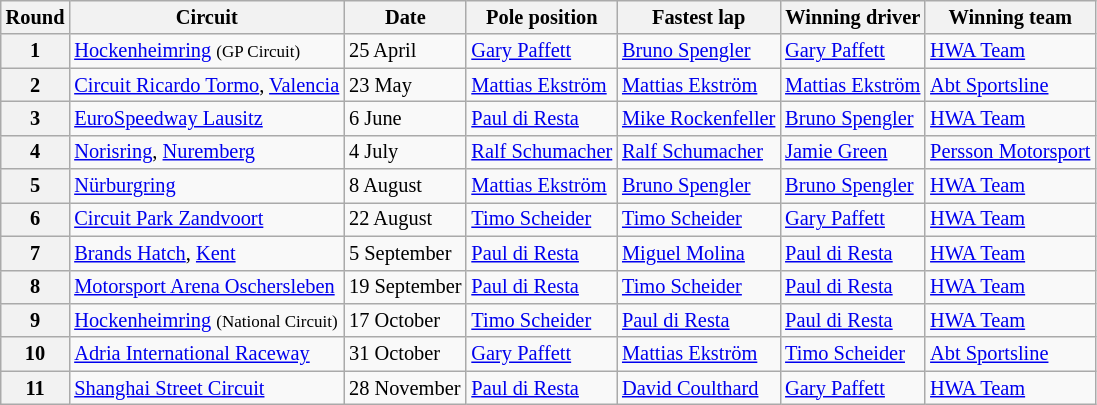<table class="wikitable" style="font-size: 85%">
<tr>
<th>Round</th>
<th>Circuit</th>
<th>Date</th>
<th>Pole position</th>
<th>Fastest lap</th>
<th>Winning driver</th>
<th>Winning team</th>
</tr>
<tr>
<th>1</th>
<td> <a href='#'>Hockenheimring</a> <small>(GP Circuit)</small></td>
<td>25 April</td>
<td> <a href='#'>Gary Paffett</a></td>
<td> <a href='#'>Bruno Spengler</a></td>
<td> <a href='#'>Gary Paffett</a></td>
<td><a href='#'>HWA Team</a></td>
</tr>
<tr>
<th>2</th>
<td> <a href='#'>Circuit Ricardo Tormo</a>, <a href='#'>Valencia</a></td>
<td>23 May</td>
<td> <a href='#'>Mattias Ekström</a></td>
<td> <a href='#'>Mattias Ekström</a></td>
<td> <a href='#'>Mattias Ekström</a></td>
<td><a href='#'>Abt Sportsline</a></td>
</tr>
<tr>
<th>3</th>
<td> <a href='#'>EuroSpeedway Lausitz</a></td>
<td>6 June</td>
<td> <a href='#'>Paul di Resta</a></td>
<td> <a href='#'>Mike Rockenfeller</a></td>
<td> <a href='#'>Bruno Spengler</a></td>
<td><a href='#'>HWA Team</a></td>
</tr>
<tr>
<th>4</th>
<td> <a href='#'>Norisring</a>, <a href='#'>Nuremberg</a></td>
<td>4 July</td>
<td> <a href='#'>Ralf Schumacher</a></td>
<td> <a href='#'>Ralf Schumacher</a></td>
<td> <a href='#'>Jamie Green</a></td>
<td><a href='#'>Persson Motorsport</a></td>
</tr>
<tr>
<th>5</th>
<td> <a href='#'>Nürburgring</a></td>
<td>8 August</td>
<td> <a href='#'>Mattias Ekström</a></td>
<td> <a href='#'>Bruno Spengler</a></td>
<td> <a href='#'>Bruno Spengler</a></td>
<td><a href='#'>HWA Team</a></td>
</tr>
<tr>
<th>6</th>
<td> <a href='#'>Circuit Park Zandvoort</a></td>
<td>22 August</td>
<td> <a href='#'>Timo Scheider</a></td>
<td> <a href='#'>Timo Scheider</a></td>
<td> <a href='#'>Gary Paffett</a></td>
<td><a href='#'>HWA Team</a></td>
</tr>
<tr>
<th>7</th>
<td> <a href='#'>Brands Hatch</a>, <a href='#'>Kent</a></td>
<td>5 September</td>
<td> <a href='#'>Paul di Resta</a></td>
<td> <a href='#'>Miguel Molina</a></td>
<td> <a href='#'>Paul di Resta</a></td>
<td><a href='#'>HWA Team</a></td>
</tr>
<tr>
<th>8</th>
<td> <a href='#'>Motorsport Arena Oschersleben</a></td>
<td>19 September</td>
<td> <a href='#'>Paul di Resta</a></td>
<td> <a href='#'>Timo Scheider</a></td>
<td> <a href='#'>Paul di Resta</a></td>
<td><a href='#'>HWA Team</a></td>
</tr>
<tr>
<th>9</th>
<td> <a href='#'>Hockenheimring</a> <small>(National Circuit)</small></td>
<td>17 October</td>
<td> <a href='#'>Timo Scheider</a></td>
<td> <a href='#'>Paul di Resta</a></td>
<td> <a href='#'>Paul di Resta</a></td>
<td><a href='#'>HWA Team</a></td>
</tr>
<tr>
<th>10</th>
<td> <a href='#'>Adria International Raceway</a></td>
<td>31 October</td>
<td> <a href='#'>Gary Paffett</a></td>
<td> <a href='#'>Mattias Ekström</a></td>
<td> <a href='#'>Timo Scheider</a></td>
<td><a href='#'>Abt Sportsline</a></td>
</tr>
<tr>
<th>11</th>
<td> <a href='#'>Shanghai Street Circuit</a></td>
<td>28 November</td>
<td> <a href='#'>Paul di Resta</a></td>
<td> <a href='#'>David Coulthard</a></td>
<td> <a href='#'>Gary Paffett</a></td>
<td><a href='#'>HWA Team</a></td>
</tr>
</table>
